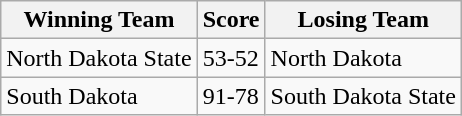<table class= "wikitable">
<tr>
<th>Winning Team</th>
<th>Score</th>
<th>Losing Team</th>
</tr>
<tr>
<td>North Dakota State</td>
<td>53-52</td>
<td>North Dakota</td>
</tr>
<tr>
<td>South Dakota</td>
<td>91-78</td>
<td>South Dakota State</td>
</tr>
</table>
